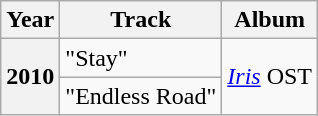<table class="wikitable">
<tr>
<th>Year</th>
<th>Track</th>
<th>Album</th>
</tr>
<tr>
<th scope="row" rowspan="2">2010</th>
<td>"Stay"</td>
<td rowspan=2><em><a href='#'>Iris</a></em> OST</td>
</tr>
<tr>
<td>"Endless Road"</td>
</tr>
</table>
